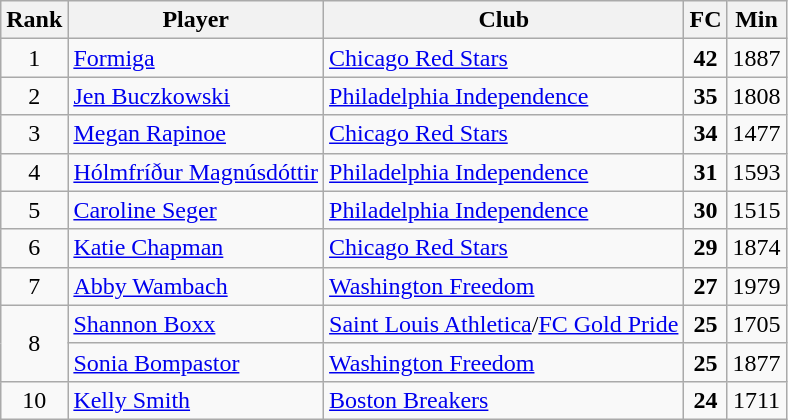<table class=wikitable>
<tr>
<th>Rank</th>
<th>Player</th>
<th>Club</th>
<th>FC</th>
<th>Min</th>
</tr>
<tr>
<td align=center>1</td>
<td> <a href='#'>Formiga</a></td>
<td><a href='#'>Chicago Red Stars</a></td>
<td align=center><strong>42</strong></td>
<td align=center>1887</td>
</tr>
<tr>
<td align=center>2</td>
<td> <a href='#'>Jen Buczkowski</a></td>
<td><a href='#'>Philadelphia Independence</a></td>
<td align=center><strong>35</strong></td>
<td align=center>1808</td>
</tr>
<tr>
<td align=center>3</td>
<td> <a href='#'>Megan Rapinoe</a></td>
<td><a href='#'>Chicago Red Stars</a></td>
<td align=center><strong>34</strong></td>
<td align=center>1477</td>
</tr>
<tr>
<td align=center>4</td>
<td> <a href='#'>Hólmfríður Magnúsdóttir</a></td>
<td><a href='#'>Philadelphia Independence</a></td>
<td align=center><strong>31</strong></td>
<td align=center>1593</td>
</tr>
<tr>
<td align=center>5</td>
<td> <a href='#'>Caroline Seger</a></td>
<td><a href='#'>Philadelphia Independence</a></td>
<td align=center><strong>30</strong></td>
<td align=center>1515</td>
</tr>
<tr>
<td align=center>6</td>
<td> <a href='#'>Katie Chapman</a></td>
<td><a href='#'>Chicago Red Stars</a></td>
<td align=center><strong>29</strong></td>
<td align=center>1874</td>
</tr>
<tr>
<td align=center>7</td>
<td> <a href='#'>Abby Wambach</a></td>
<td><a href='#'>Washington Freedom</a></td>
<td align=center><strong>27</strong></td>
<td align=center>1979</td>
</tr>
<tr>
<td rowspan=2 align=center>8</td>
<td> <a href='#'>Shannon Boxx</a></td>
<td><a href='#'>Saint Louis Athletica</a>/<a href='#'>FC Gold Pride</a></td>
<td align=center><strong>25</strong></td>
<td align=center>1705</td>
</tr>
<tr>
<td> <a href='#'>Sonia Bompastor</a></td>
<td><a href='#'>Washington Freedom</a></td>
<td align=center><strong>25</strong></td>
<td align=center>1877</td>
</tr>
<tr>
<td align=center>10</td>
<td> <a href='#'>Kelly Smith</a></td>
<td><a href='#'>Boston Breakers</a></td>
<td align=center><strong>24</strong></td>
<td align=center>1711</td>
</tr>
</table>
